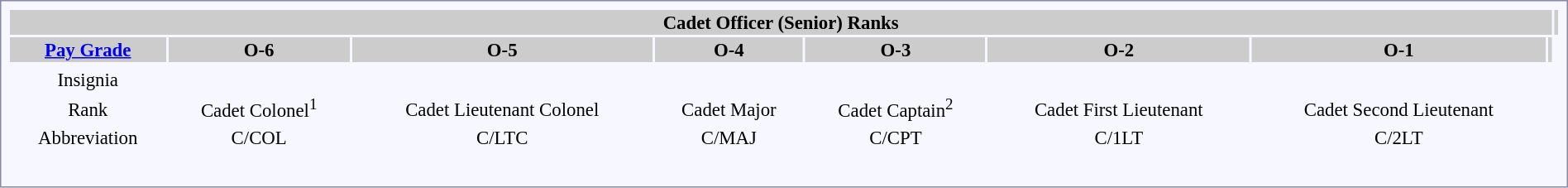<table style="border:1px solid #8888aa; background-color:#f7f8ff; padding:5px; font-size:95%; margin: 0px 12px 12px 0px; width: 100%;">
<tr style="background-color:#CCCCCC; width: 100%">
<th colspan=9>Cadet Officer (Senior) Ranks</th>
<th></th>
</tr>
<tr style="background:#ccc;" "text-align:center;">
<th><a href='#'>Pay Grade</a></th>
<th>O-6</th>
<th>O-5</th>
<th>O-4</th>
<th>O-3</th>
<th>O-2</th>
<th>O-1</th>
<th></th>
</tr>
<tr style="background:#ccc;" "text-align:center;">
</tr>
<tr align=center>
<td>Insignia</td>
<td></td>
<td></td>
<td></td>
<td></td>
<td></td>
<td></td>
</tr>
<tr align=center>
<td>Rank</td>
<td>Cadet Colonel<sup>1</sup></td>
<td>Cadet Lieutenant Colonel</td>
<td>Cadet Major</td>
<td>Cadet Captain<sup>2</sup></td>
<td>Cadet First Lieutenant</td>
<td>Cadet Second Lieutenant</td>
</tr>
<tr align=center>
<td>Abbreviation</td>
<td>C/COL</td>
<td>C/LTC</td>
<td>C/MAJ</td>
<td>C/CPT</td>
<td>C/1LT</td>
<td>C/2LT</td>
</tr>
<tr align=center>
<td colspan=5><br></td>
</tr>
</table>
